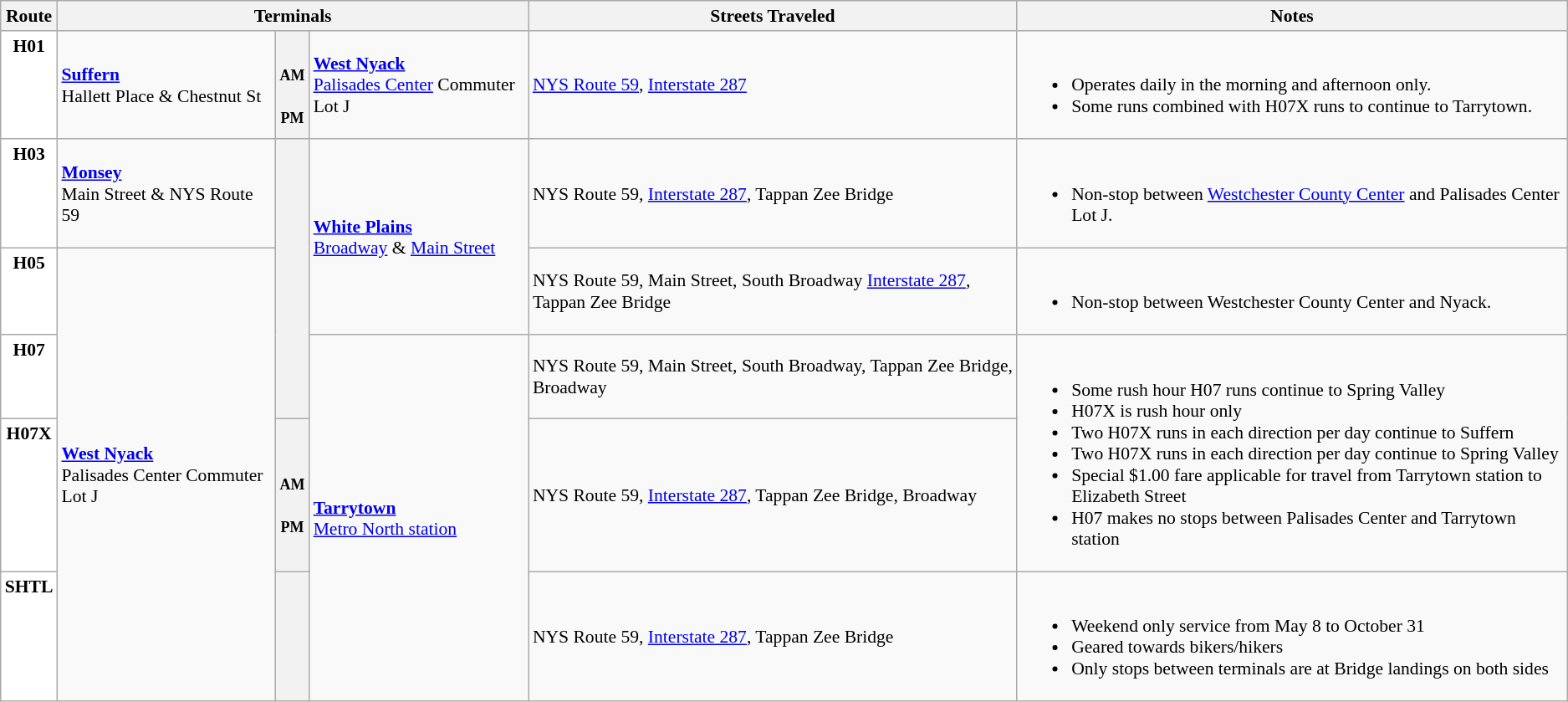<table class="wikitable" style="font-size: 90%;" |>
<tr>
<th>Route</th>
<th colspan=3>Terminals</th>
<th>Streets Traveled</th>
<th>Notes</th>
</tr>
<tr>
<td style="background:white; color:black" align="center" valign="top"><div><strong>H01</strong></div></td>
<td><strong><a href='#'>Suffern</a></strong><br>Hallett Place & Chestnut St<br></td>
<th><br><small>AM</small><br><br><small>PM</small></th>
<td><strong><a href='#'>West Nyack</a></strong><br><a href='#'>Palisades Center</a> Commuter Lot J</td>
<td><a href='#'>NYS Route 59</a>, <a href='#'>Interstate 287</a></td>
<td><br><ul><li>Operates daily in the morning and afternoon only.</li><li>Some runs combined with H07X runs to continue to Tarrytown.</li></ul></td>
</tr>
<tr>
<td style="background:white; color:black" align="center" valign="top"><div><strong>H03</strong></div></td>
<td><strong><a href='#'>Monsey</a></strong><br>Main Street & NYS Route 59<br></td>
<th rowspan="3"></th>
<td rowspan="2"><strong><a href='#'>White Plains</a></strong><br><a href='#'>Broadway</a> & <a href='#'>Main Street</a></td>
<td>NYS Route 59, <a href='#'>Interstate 287</a>, Tappan Zee Bridge</td>
<td><br><ul><li>Non-stop between <a href='#'>Westchester County Center</a> and Palisades Center Lot J.</li></ul></td>
</tr>
<tr>
<td style="background:white; color:black" align="center" valign="top"><div><strong>H05</strong></div></td>
<td rowspan="4"><strong><a href='#'>West Nyack</a></strong><br>Palisades Center Commuter Lot J</td>
<td>NYS Route 59, Main Street, South Broadway <a href='#'>Interstate 287</a>, Tappan Zee Bridge</td>
<td><br><ul><li>Non-stop between Westchester County Center and Nyack.</li></ul></td>
</tr>
<tr>
<td style="background:white; color:black" align="center" valign="top"><div><strong>H07</strong></div></td>
<td rowspan="3"><strong><a href='#'>Tarrytown</a></strong><br><a href='#'>Metro North station</a></td>
<td>NYS Route 59, Main Street, South Broadway, Tappan Zee Bridge, Broadway</td>
<td rowspan="2"><br><ul><li>Some rush hour H07 runs continue to Spring Valley</li><li>H07X is rush hour only</li><li>Two H07X runs in each direction per day continue to Suffern</li><li>Two H07X runs in each direction per day continue to Spring Valley</li><li>Special $1.00 fare applicable for travel from Tarrytown station to Elizabeth Street</li><li>H07 makes no stops between Palisades Center and Tarrytown station</li></ul></td>
</tr>
<tr>
<td style="background:white; color:black" align="center" valign="top"><div><strong>H07X</strong></div></td>
<th><br><small>AM</small><br><br><small>PM</small></th>
<td>NYS Route 59, <a href='#'>Interstate 287</a>, Tappan Zee Bridge, Broadway</td>
</tr>
<tr>
<td style="background:white; color:black" align="center" valign="top"><div><strong>SHTL</strong></div></td>
<th rowspan="2"></th>
<td>NYS Route 59, <a href='#'>Interstate 287</a>, Tappan Zee Bridge</td>
<td><br><ul><li>Weekend only service from May 8 to October 31</li><li>Geared towards bikers/hikers</li><li>Only stops between terminals are at Bridge landings on both sides</li></ul></td>
</tr>
</table>
